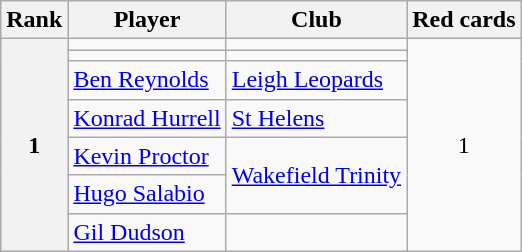<table class="wikitable sortable" style="text-align:center">
<tr>
<th>Rank</th>
<th>Player</th>
<th>Club</th>
<th> Red cards</th>
</tr>
<tr>
<th Rowspan=7>1</th>
<td align="left"></td>
<td align="left"></td>
<td Rowspan=7>1</td>
</tr>
<tr>
<td align="left"></td>
<td align="left"></td>
</tr>
<tr>
<td align="left"> <a href='#'>Ben Reynolds</a></td>
<td align="left"> <a href='#'>Leigh Leopards</a></td>
</tr>
<tr>
<td align="left"> <a href='#'>Konrad Hurrell</a></td>
<td align="left"> <a href='#'>St Helens</a></td>
</tr>
<tr>
<td align="left"> <a href='#'>Kevin Proctor</a></td>
<td align="left"Rowspan=2> <a href='#'>Wakefield Trinity</a></td>
</tr>
<tr>
<td align="left"> <a href='#'>Hugo Salabio</a></td>
</tr>
<tr>
<td align="left"> <a href='#'>Gil Dudson</a></td>
<td align="left"></td>
</tr>
</table>
